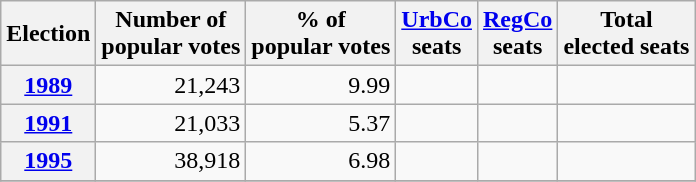<table class="wikitable" style="text-align: right;">
<tr align=center>
<th>Election</th>
<th>Number of<br>popular votes</th>
<th>% of<br>popular votes</th>
<th><a href='#'>UrbCo</a><br>seats</th>
<th><a href='#'>RegCo</a><br>seats</th>
<th>Total<br>elected seats</th>
</tr>
<tr>
<th><a href='#'>1989</a></th>
<td>21,243</td>
<td>9.99</td>
<td></td>
<td></td>
<td></td>
</tr>
<tr>
<th><a href='#'>1991</a></th>
<td>21,033</td>
<td>5.37</td>
<td></td>
<td></td>
<td></td>
</tr>
<tr>
<th><a href='#'>1995</a></th>
<td>38,918</td>
<td>6.98</td>
<td></td>
<td></td>
<td></td>
</tr>
<tr>
</tr>
</table>
